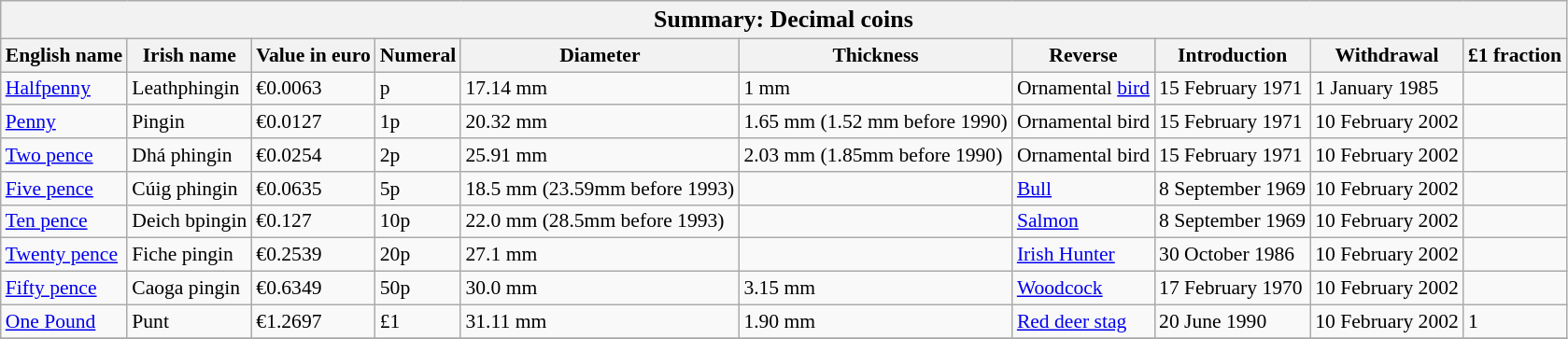<table class="wikitable" style="font-size: 90%">
<tr>
<th colspan=10><big>Summary: Decimal coins</big></th>
</tr>
<tr>
<th>English name</th>
<th>Irish name</th>
<th>Value in euro</th>
<th>Numeral</th>
<th>Diameter</th>
<th>Thickness</th>
<th>Reverse</th>
<th>Introduction</th>
<th>Withdrawal</th>
<th>£1 fraction</th>
</tr>
<tr>
<td><a href='#'>Halfpenny</a></td>
<td>Leathphingin</td>
<td>€0.0063</td>
<td>p</td>
<td>17.14 mm</td>
<td>1 mm</td>
<td>Ornamental <a href='#'>bird</a></td>
<td>15 February 1971</td>
<td>1 January 1985</td>
<td></td>
</tr>
<tr>
<td><a href='#'>Penny</a></td>
<td>Pingin</td>
<td>€0.0127</td>
<td>1p</td>
<td>20.32 mm</td>
<td>1.65 mm (1.52 mm before 1990)</td>
<td>Ornamental bird</td>
<td>15 February 1971</td>
<td>10 February 2002</td>
<td></td>
</tr>
<tr>
<td><a href='#'>Two pence</a></td>
<td>Dhá phingin</td>
<td>€0.0254</td>
<td>2p</td>
<td>25.91 mm</td>
<td>2.03 mm (1.85mm before 1990)</td>
<td>Ornamental bird</td>
<td>15 February 1971</td>
<td>10 February 2002</td>
<td></td>
</tr>
<tr>
<td><a href='#'>Five pence</a></td>
<td>Cúig phingin</td>
<td>€0.0635</td>
<td>5p</td>
<td>18.5 mm (23.59mm before 1993)</td>
<td></td>
<td><a href='#'>Bull</a></td>
<td>8 September 1969</td>
<td>10 February 2002</td>
<td></td>
</tr>
<tr>
<td><a href='#'>Ten pence</a></td>
<td>Deich bpingin</td>
<td>€0.127</td>
<td>10p</td>
<td>22.0 mm (28.5mm before 1993)</td>
<td></td>
<td><a href='#'>Salmon</a></td>
<td>8 September 1969</td>
<td>10 February 2002</td>
<td></td>
</tr>
<tr>
<td><a href='#'>Twenty pence</a></td>
<td>Fiche pingin</td>
<td>€0.2539</td>
<td>20p</td>
<td>27.1 mm</td>
<td></td>
<td><a href='#'>Irish Hunter</a></td>
<td>30 October 1986</td>
<td>10 February 2002</td>
<td></td>
</tr>
<tr>
<td><a href='#'>Fifty pence</a></td>
<td>Caoga pingin</td>
<td>€0.6349</td>
<td>50p</td>
<td>30.0 mm</td>
<td>3.15 mm</td>
<td><a href='#'>Woodcock</a></td>
<td>17 February 1970</td>
<td>10 February 2002</td>
<td></td>
</tr>
<tr>
<td><a href='#'>One Pound</a></td>
<td>Punt</td>
<td>€1.2697</td>
<td>£1</td>
<td>31.11 mm</td>
<td>1.90 mm</td>
<td><a href='#'>Red deer stag</a></td>
<td>20 June 1990</td>
<td>10 February 2002</td>
<td>1</td>
</tr>
<tr>
</tr>
</table>
